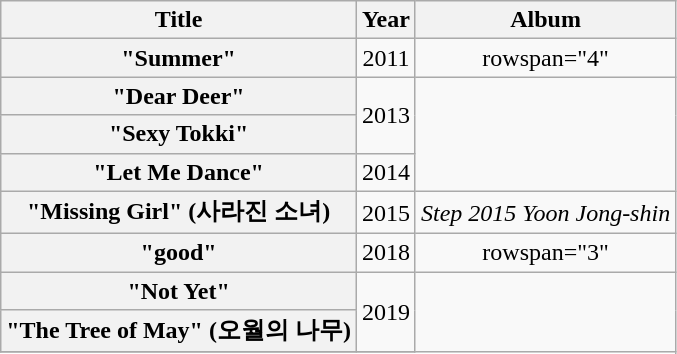<table class="wikitable plainrowheaders" style="text-align:center;">
<tr>
<th>Title</th>
<th>Year</th>
<th>Album</th>
</tr>
<tr>
<th scope="row">"Summer"</th>
<td>2011</td>
<td>rowspan="4" </td>
</tr>
<tr>
<th scope="row">"Dear Deer"</th>
<td rowspan="2">2013</td>
</tr>
<tr>
<th scope="row">"Sexy Tokki"<br></th>
</tr>
<tr>
<th scope="row">"Let Me Dance"</th>
<td>2014</td>
</tr>
<tr>
<th scope="row">"Missing Girl" (사라진 소녀)<br></th>
<td>2015</td>
<td><em>Step 2015 Yoon Jong-shin</em></td>
</tr>
<tr>
<th scope="row">"good"</th>
<td>2018</td>
<td>rowspan="3" </td>
</tr>
<tr>
<th scope="row">"Not Yet"</th>
<td rowspan="2">2019</td>
</tr>
<tr>
<th scope="row">"The Tree of May" (오월의 나무)</th>
</tr>
<tr>
</tr>
</table>
